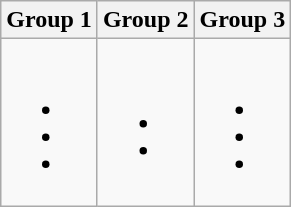<table class="wikitable" border="1">
<tr>
<th>Group 1</th>
<th>Group 2</th>
<th>Group 3</th>
</tr>
<tr>
<td><br><ul><li></li><li></li><li></li></ul></td>
<td><br><ul><li></li><li></li></ul></td>
<td><br><ul><li></li><li></li><li></li></ul></td>
</tr>
</table>
